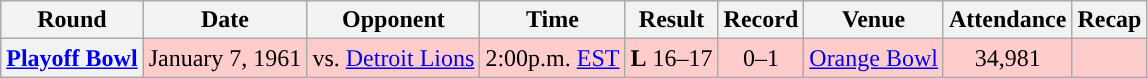<table class="wikitable" style="text-align:center">
<tr>
<th>Round</th>
<th>Date</th>
<th>Opponent</th>
<th>Time</th>
<th>Result</th>
<th>Record</th>
<th>Venue</th>
<th>Attendance</th>
<th>Recap</th>
</tr>
<tr style="background:#fcc">
<th><a href='#'>Playoff Bowl</a></th>
<td>January 7, 1961</td>
<td>vs. <a href='#'>Detroit Lions</a></td>
<td>2:00p.m. <a href='#'>EST</a></td>
<td><strong>L</strong> 16–17</td>
<td>0–1</td>
<td><a href='#'>Orange Bowl</a></td>
<td>34,981</td>
<td></td>
</tr>
</table>
